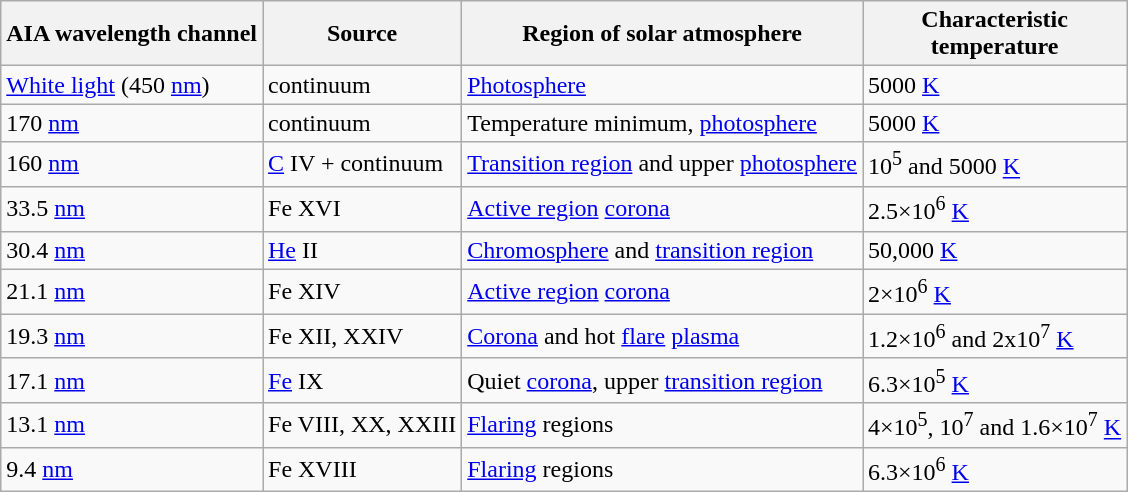<table class=wikitable>
<tr>
<th>AIA wavelength channel</th>
<th>Source </th>
<th>Region of solar atmosphere</th>
<th>Characteristic<br>temperature</th>
</tr>
<tr>
<td><a href='#'>White light</a> (450 <a href='#'>nm</a>)</td>
<td>continuum</td>
<td><a href='#'>Photosphere</a></td>
<td>5000 <a href='#'>K</a></td>
</tr>
<tr>
<td>170 <a href='#'>nm</a></td>
<td>continuum</td>
<td>Temperature minimum, <a href='#'>photosphere</a></td>
<td>5000 <a href='#'>K</a></td>
</tr>
<tr>
<td>160 <a href='#'>nm</a></td>
<td><a href='#'>C</a> IV + continuum</td>
<td><a href='#'>Transition region</a> and upper <a href='#'>photosphere</a></td>
<td>10<sup>5</sup> and 5000 <a href='#'>K</a></td>
</tr>
<tr>
<td>33.5 <a href='#'>nm</a></td>
<td>Fe XVI</td>
<td><a href='#'>Active region</a> <a href='#'>corona</a></td>
<td>2.5×10<sup>6</sup> <a href='#'>K</a></td>
</tr>
<tr>
<td>30.4 <a href='#'>nm</a></td>
<td><a href='#'>He</a> II</td>
<td><a href='#'>Chromosphere</a> and <a href='#'>transition region</a></td>
<td>50,000 <a href='#'>K</a></td>
</tr>
<tr>
<td>21.1 <a href='#'>nm</a></td>
<td>Fe XIV</td>
<td><a href='#'>Active region</a> <a href='#'>corona</a></td>
<td>2×10<sup>6</sup> <a href='#'>K</a></td>
</tr>
<tr>
<td>19.3 <a href='#'>nm</a></td>
<td>Fe XII, XXIV</td>
<td><a href='#'>Corona</a> and hot <a href='#'>flare</a> <a href='#'>plasma</a></td>
<td>1.2×10<sup>6</sup> and 2x10<sup>7</sup> <a href='#'>K</a></td>
</tr>
<tr>
<td>17.1 <a href='#'>nm</a></td>
<td><a href='#'>Fe</a> IX</td>
<td>Quiet <a href='#'>corona</a>, upper <a href='#'>transition region</a></td>
<td>6.3×10<sup>5</sup> <a href='#'>K</a></td>
</tr>
<tr>
<td>13.1 <a href='#'>nm</a></td>
<td>Fe VIII, XX, XXIII</td>
<td><a href='#'>Flaring</a> regions</td>
<td>4×10<sup>5</sup>, 10<sup>7</sup> and 1.6×10<sup>7</sup> <a href='#'>K</a></td>
</tr>
<tr>
<td>9.4 <a href='#'>nm</a></td>
<td>Fe XVIII</td>
<td><a href='#'>Flaring</a> regions</td>
<td>6.3×10<sup>6</sup> <a href='#'>K</a></td>
</tr>
</table>
